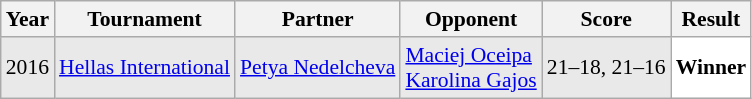<table class="sortable wikitable" style="font-size: 90%;">
<tr>
<th>Year</th>
<th>Tournament</th>
<th>Partner</th>
<th>Opponent</th>
<th>Score</th>
<th>Result</th>
</tr>
<tr style="background:#E9E9E9">
<td align="center">2016</td>
<td align="left"><a href='#'>Hellas International</a></td>
<td align="left"> <a href='#'>Petya Nedelcheva</a></td>
<td align="left"> <a href='#'>Maciej Oceipa</a><br> <a href='#'>Karolina Gajos</a></td>
<td align="left">21–18, 21–16</td>
<td style="text-align:left; background:white"> <strong>Winner</strong></td>
</tr>
</table>
